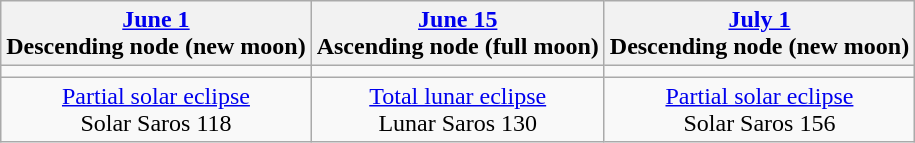<table class="wikitable">
<tr>
<th><a href='#'>June 1</a><br>Descending node (new moon)<br></th>
<th><a href='#'>June 15</a><br>Ascending node (full moon)<br></th>
<th><a href='#'>July 1</a><br>Descending node (new moon)<br></th>
</tr>
<tr>
<td></td>
<td></td>
<td></td>
</tr>
<tr align=center>
<td><a href='#'>Partial solar eclipse</a><br>Solar Saros 118</td>
<td><a href='#'>Total lunar eclipse</a><br>Lunar Saros 130</td>
<td><a href='#'>Partial solar eclipse</a><br>Solar Saros 156</td>
</tr>
</table>
